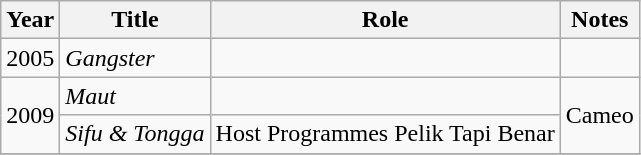<table class="wikitable">
<tr>
<th>Year</th>
<th>Title</th>
<th>Role</th>
<th>Notes</th>
</tr>
<tr>
<td>2005</td>
<td><em>Gangster</em></td>
<td></td>
<td></td>
</tr>
<tr>
<td rowspan="2">2009</td>
<td><em>Maut</em></td>
<td></td>
<td rowspan="2">Cameo</td>
</tr>
<tr>
<td><em>Sifu & Tongga</em></td>
<td>Host Programmes Pelik Tapi Benar</td>
</tr>
<tr>
</tr>
</table>
